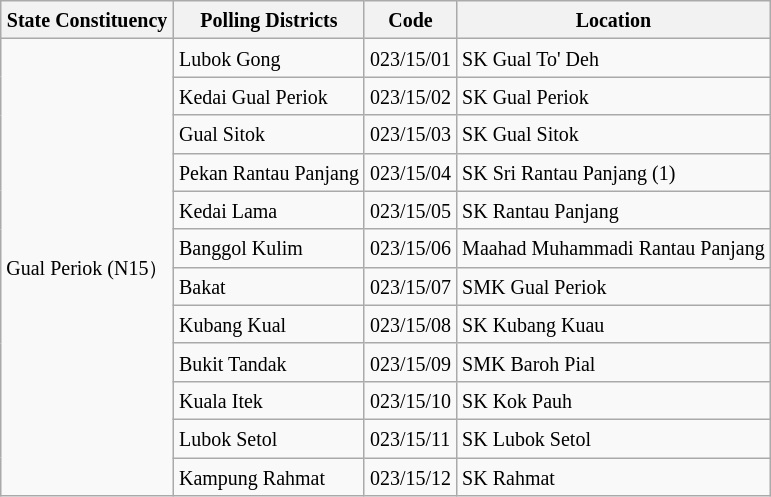<table class="wikitable sortable mw-collapsible">
<tr>
<th><small>State Constituency</small></th>
<th><small>Polling Districts</small></th>
<th><small>Code</small></th>
<th><small>Location</small></th>
</tr>
<tr>
<td rowspan="12"><small>Gual Periok (N15）</small></td>
<td><small>Lubok Gong</small></td>
<td><small>023/15/01</small></td>
<td><small>SK Gual To' Deh</small></td>
</tr>
<tr>
<td><small>Kedai Gual Periok</small></td>
<td><small>023/15/02</small></td>
<td><small>SK Gual Periok</small></td>
</tr>
<tr>
<td><small>Gual Sitok</small></td>
<td><small>023/15/03</small></td>
<td><small>SK Gual Sitok</small></td>
</tr>
<tr>
<td><small>Pekan Rantau Panjang</small></td>
<td><small>023/15/04</small></td>
<td><small>SK Sri Rantau Panjang (1)</small></td>
</tr>
<tr>
<td><small>Kedai Lama</small></td>
<td><small>023/15/05</small></td>
<td><small>SK Rantau Panjang</small></td>
</tr>
<tr>
<td><small>Banggol Kulim</small></td>
<td><small>023/15/06</small></td>
<td><small>Maahad Muhammadi Rantau Panjang</small></td>
</tr>
<tr>
<td><small>Bakat</small></td>
<td><small>023/15/07</small></td>
<td><small>SMK Gual Periok</small></td>
</tr>
<tr>
<td><small>Kubang Kual</small></td>
<td><small>023/15/08</small></td>
<td><small>SK Kubang Kuau</small></td>
</tr>
<tr>
<td><small>Bukit Tandak</small></td>
<td><small>023/15/09</small></td>
<td><small>SMK Baroh Pial</small></td>
</tr>
<tr>
<td><small>Kuala Itek</small></td>
<td><small>023/15/10</small></td>
<td><small>SK Kok Pauh</small></td>
</tr>
<tr>
<td><small>Lubok Setol</small></td>
<td><small>023/15/11</small></td>
<td><small>SK Lubok Setol</small></td>
</tr>
<tr>
<td><small>Kampung Rahmat</small></td>
<td><small>023/15/12</small></td>
<td><small>SK Rahmat</small></td>
</tr>
</table>
